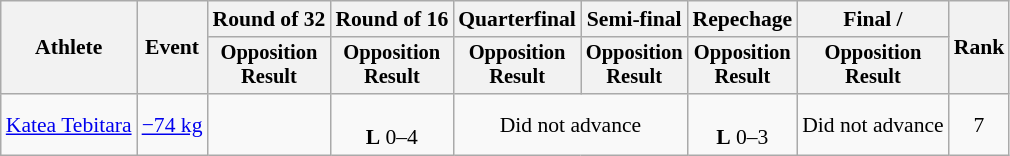<table class="wikitable" style="font-size:90%">
<tr>
<th rowspan=2>Athlete</th>
<th rowspan=2>Event</th>
<th>Round of 32</th>
<th>Round of 16</th>
<th>Quarterfinal</th>
<th>Semi-final</th>
<th>Repechage</th>
<th>Final / </th>
<th rowspan=2>Rank</th>
</tr>
<tr style="font-size: 95%">
<th>Opposition<br>Result</th>
<th>Opposition<br>Result</th>
<th>Opposition<br>Result</th>
<th>Opposition<br>Result</th>
<th>Opposition<br>Result</th>
<th>Opposition<br>Result</th>
</tr>
<tr align=center>
<td align=left><a href='#'>Katea Tebitara</a></td>
<td align=left><a href='#'>−74 kg</a></td>
<td></td>
<td><br><strong>L</strong> 0–4</td>
<td colspan=2>Did not advance</td>
<td><br><strong>L</strong> 0–3</td>
<td>Did not advance</td>
<td>7</td>
</tr>
</table>
